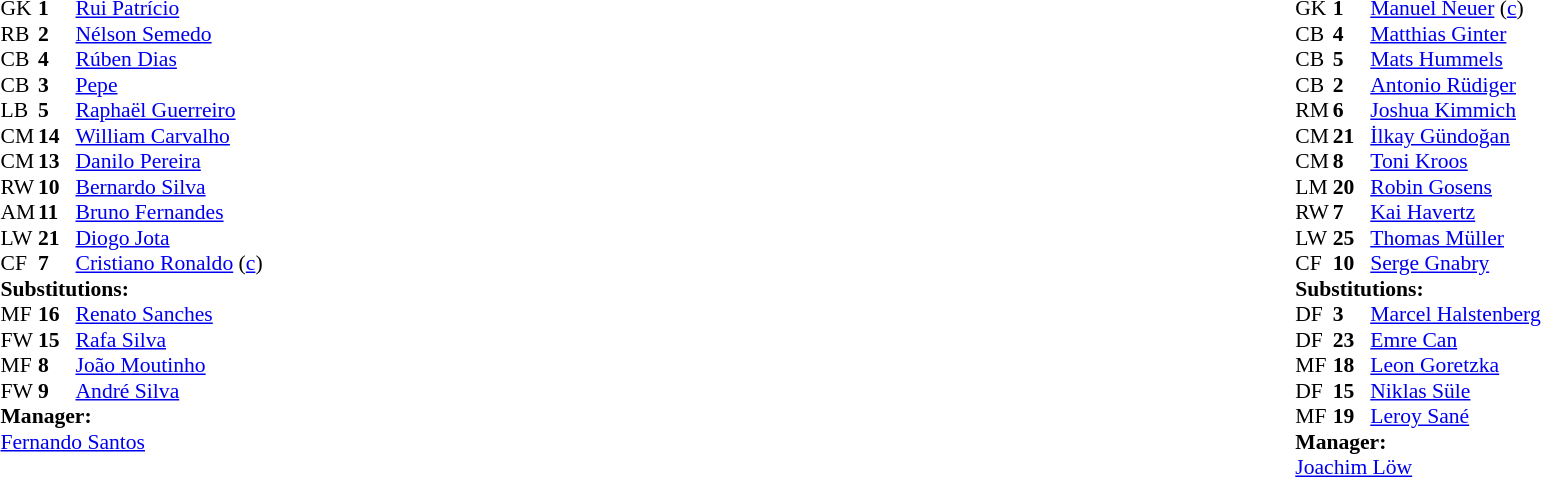<table width="100%">
<tr>
<td valign="top" width="40%"><br><table style="font-size:90%" cellspacing="0" cellpadding="0">
<tr>
<th width=25></th>
<th width=25></th>
</tr>
<tr>
<td>GK</td>
<td><strong>1</strong></td>
<td><a href='#'>Rui Patrício</a></td>
</tr>
<tr>
<td>RB</td>
<td><strong>2</strong></td>
<td><a href='#'>Nélson Semedo</a></td>
</tr>
<tr>
<td>CB</td>
<td><strong>4</strong></td>
<td><a href='#'>Rúben Dias</a></td>
</tr>
<tr>
<td>CB</td>
<td><strong>3</strong></td>
<td><a href='#'>Pepe</a></td>
</tr>
<tr>
<td>LB</td>
<td><strong>5</strong></td>
<td><a href='#'>Raphaël Guerreiro</a></td>
</tr>
<tr>
<td>CM</td>
<td><strong>14</strong></td>
<td><a href='#'>William Carvalho</a></td>
<td></td>
<td></td>
</tr>
<tr>
<td>CM</td>
<td><strong>13</strong></td>
<td><a href='#'>Danilo Pereira</a></td>
</tr>
<tr>
<td>RW</td>
<td><strong>10</strong></td>
<td><a href='#'>Bernardo Silva</a></td>
<td></td>
<td></td>
</tr>
<tr>
<td>AM</td>
<td><strong>11</strong></td>
<td><a href='#'>Bruno Fernandes</a></td>
<td></td>
<td></td>
</tr>
<tr>
<td>LW</td>
<td><strong>21</strong></td>
<td><a href='#'>Diogo Jota</a></td>
<td></td>
<td></td>
</tr>
<tr>
<td>CF</td>
<td><strong>7</strong></td>
<td><a href='#'>Cristiano Ronaldo</a> (<a href='#'>c</a>)</td>
</tr>
<tr>
<td colspan=3><strong>Substitutions:</strong></td>
</tr>
<tr>
<td>MF</td>
<td><strong>16</strong></td>
<td><a href='#'>Renato Sanches</a></td>
<td></td>
<td></td>
</tr>
<tr>
<td>FW</td>
<td><strong>15</strong></td>
<td><a href='#'>Rafa Silva</a></td>
<td></td>
<td></td>
</tr>
<tr>
<td>MF</td>
<td><strong>8</strong></td>
<td><a href='#'>João Moutinho</a></td>
<td></td>
<td></td>
</tr>
<tr>
<td>FW</td>
<td><strong>9</strong></td>
<td><a href='#'>André Silva</a></td>
<td></td>
<td></td>
</tr>
<tr>
<td colspan=3><strong>Manager:</strong></td>
</tr>
<tr>
<td colspan=3><a href='#'>Fernando Santos</a></td>
</tr>
</table>
</td>
<td valign="top"></td>
<td valign="top" width="50%"><br><table style="font-size:90%; margin:auto" cellspacing="0" cellpadding="0">
<tr>
<th width=25></th>
<th width=25></th>
</tr>
<tr>
<td>GK</td>
<td><strong>1</strong></td>
<td><a href='#'>Manuel Neuer</a> (<a href='#'>c</a>)</td>
</tr>
<tr>
<td>CB</td>
<td><strong>4</strong></td>
<td><a href='#'>Matthias Ginter</a></td>
<td></td>
</tr>
<tr>
<td>CB</td>
<td><strong>5</strong></td>
<td><a href='#'>Mats Hummels</a></td>
<td></td>
<td></td>
</tr>
<tr>
<td>CB</td>
<td><strong>2</strong></td>
<td><a href='#'>Antonio Rüdiger</a></td>
</tr>
<tr>
<td>RM</td>
<td><strong>6</strong></td>
<td><a href='#'>Joshua Kimmich</a></td>
</tr>
<tr>
<td>CM</td>
<td><strong>21</strong></td>
<td><a href='#'>İlkay Gündoğan</a></td>
<td></td>
<td></td>
</tr>
<tr>
<td>CM</td>
<td><strong>8</strong></td>
<td><a href='#'>Toni Kroos</a></td>
</tr>
<tr>
<td>LM</td>
<td><strong>20</strong></td>
<td><a href='#'>Robin Gosens</a></td>
<td></td>
<td></td>
</tr>
<tr>
<td>RW</td>
<td><strong>7</strong></td>
<td><a href='#'>Kai Havertz</a></td>
<td></td>
<td></td>
</tr>
<tr>
<td>LW</td>
<td><strong>25</strong></td>
<td><a href='#'>Thomas Müller</a></td>
</tr>
<tr>
<td>CF</td>
<td><strong>10</strong></td>
<td><a href='#'>Serge Gnabry</a></td>
<td></td>
<td></td>
</tr>
<tr>
<td colspan=3><strong>Substitutions:</strong></td>
</tr>
<tr>
<td>DF</td>
<td><strong>3</strong></td>
<td><a href='#'>Marcel Halstenberg</a></td>
<td></td>
<td></td>
</tr>
<tr>
<td>DF</td>
<td><strong>23</strong></td>
<td><a href='#'>Emre Can</a></td>
<td></td>
<td></td>
</tr>
<tr>
<td>MF</td>
<td><strong>18</strong></td>
<td><a href='#'>Leon Goretzka</a></td>
<td></td>
<td></td>
</tr>
<tr>
<td>DF</td>
<td><strong>15</strong></td>
<td><a href='#'>Niklas Süle</a></td>
<td></td>
<td></td>
</tr>
<tr>
<td>MF</td>
<td><strong>19</strong></td>
<td><a href='#'>Leroy Sané</a></td>
<td></td>
<td></td>
</tr>
<tr>
<td colspan=3><strong>Manager:</strong></td>
</tr>
<tr>
<td colspan=3><a href='#'>Joachim Löw</a></td>
</tr>
</table>
</td>
</tr>
</table>
